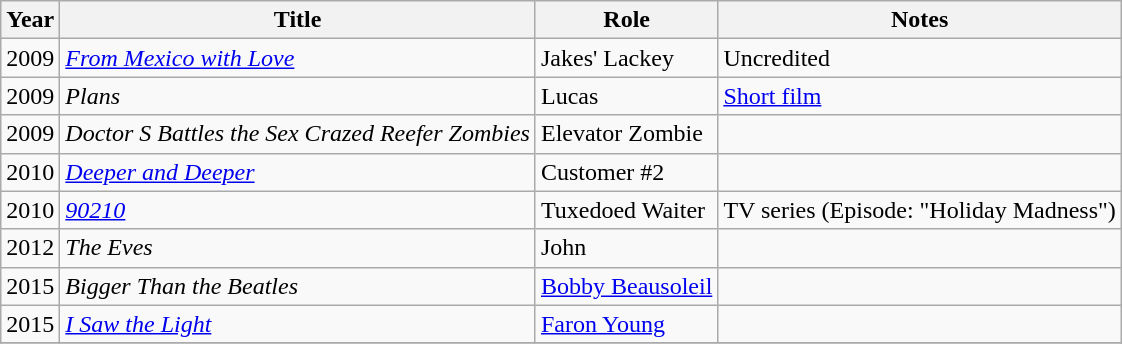<table class="wikitable sortable">
<tr>
<th>Year</th>
<th>Title</th>
<th>Role</th>
<th class="unsortable">Notes</th>
</tr>
<tr>
<td>2009</td>
<td><em><a href='#'>From Mexico with Love</a></em></td>
<td>Jakes' Lackey</td>
<td>Uncredited</td>
</tr>
<tr>
<td>2009</td>
<td><em>Plans</em></td>
<td>Lucas</td>
<td><a href='#'>Short film</a></td>
</tr>
<tr>
<td>2009</td>
<td><em>Doctor S Battles the Sex Crazed Reefer Zombies</em></td>
<td>Elevator Zombie</td>
<td></td>
</tr>
<tr>
<td>2010</td>
<td><em><a href='#'>Deeper and Deeper</a></em></td>
<td>Customer #2</td>
<td></td>
</tr>
<tr>
<td>2010</td>
<td><em><a href='#'>90210</a></em></td>
<td>Tuxedoed Waiter</td>
<td>TV series (Episode: "Holiday Madness")</td>
</tr>
<tr>
<td>2012</td>
<td><em>The Eves</em></td>
<td>John</td>
<td></td>
</tr>
<tr>
<td>2015</td>
<td><em>Bigger Than the Beatles</em></td>
<td><a href='#'>Bobby Beausoleil</a></td>
<td></td>
</tr>
<tr>
<td>2015</td>
<td><em><a href='#'>I Saw the Light</a></em></td>
<td><a href='#'>Faron Young</a></td>
<td></td>
</tr>
<tr>
</tr>
</table>
